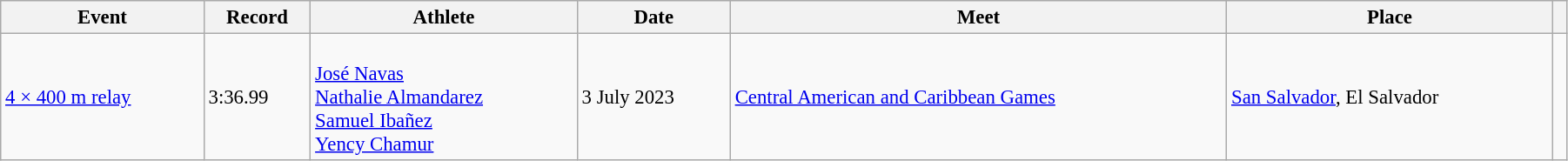<table class="wikitable" style="font-size: 95%; width: 95%;">
<tr>
<th>Event</th>
<th>Record</th>
<th>Athlete</th>
<th>Date</th>
<th>Meet</th>
<th>Place</th>
<th></th>
</tr>
<tr>
<td><a href='#'>4 × 400 m relay</a></td>
<td>3:36.99</td>
<td><br><a href='#'>José Navas</a><br><a href='#'>Nathalie Almandarez</a><br><a href='#'>Samuel Ibañez</a><br><a href='#'>Yency Chamur</a></td>
<td>3 July 2023</td>
<td><a href='#'>Central American and Caribbean Games</a></td>
<td><a href='#'>San Salvador</a>, El Salvador</td>
<td></td>
</tr>
</table>
